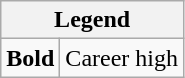<table class="wikitable">
<tr>
<th colspan="2">Legend</th>
</tr>
<tr>
<td><strong>Bold</strong></td>
<td>Career high</td>
</tr>
</table>
